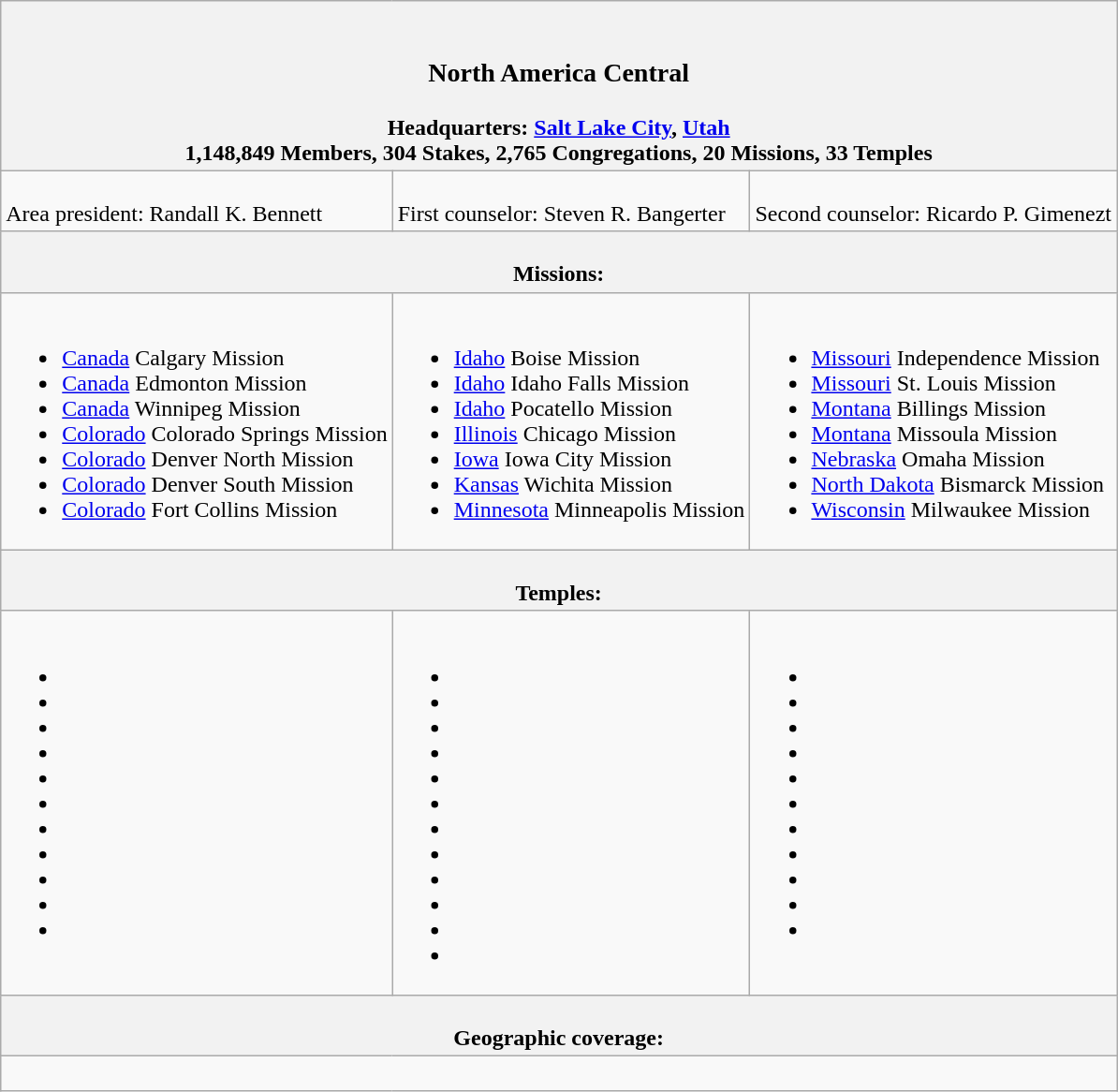<table class=wikitable>
<tr>
<th colspan=3><br><h3>North America Central</h3>Headquarters:  <a href='#'>Salt Lake City</a>, <a href='#'>Utah</a><br>1,148,849 Members, 304 Stakes, 	2,765 Congregations, 20 Missions, 33 Temples</th>
</tr>
<tr>
<td style="vertical-align:top"><br>Area president: Randall K. Bennett</td>
<td style="vertical-align:top"><br>First counselor: Steven R. Bangerter</td>
<td style="vertical-align:top"><br>Second counselor: Ricardo P. Gimenezt</td>
</tr>
<tr>
<th colspan=3><br>Missions:</th>
</tr>
<tr>
<td style="vertical-align:top"><br><ul><li><a href='#'>Canada</a> Calgary Mission</li><li><a href='#'>Canada</a> Edmonton Mission</li><li><a href='#'>Canada</a> Winnipeg Mission</li><li><a href='#'>Colorado</a> Colorado Springs Mission</li><li><a href='#'>Colorado</a> Denver North Mission</li><li><a href='#'>Colorado</a> Denver South Mission</li><li><a href='#'>Colorado</a> Fort Collins Mission</li></ul></td>
<td style="vertical-align:top"><br><ul><li><a href='#'>Idaho</a> Boise Mission</li><li><a href='#'>Idaho</a> Idaho Falls Mission</li><li><a href='#'>Idaho</a> Pocatello Mission</li><li><a href='#'>Illinois</a> Chicago Mission</li><li><a href='#'>Iowa</a> Iowa City Mission</li><li><a href='#'>Kansas</a> Wichita Mission</li><li><a href='#'>Minnesota</a> Minneapolis Mission</li></ul></td>
<td style="vertical-align:top"><br><ul><li><a href='#'>Missouri</a> Independence Mission</li><li><a href='#'>Missouri</a> St. Louis Mission</li><li><a href='#'>Montana</a> Billings Mission</li><li><a href='#'>Montana</a> Missoula Mission</li><li><a href='#'>Nebraska</a> Omaha Mission</li><li><a href='#'>North Dakota</a> Bismarck Mission</li><li><a href='#'>Wisconsin</a> Milwaukee Mission</li></ul></td>
</tr>
<tr>
<th colspan=3><br>Temples:</th>
</tr>
<tr>
<td style="vertical-align:top"><br><ul><li></li><li></li><li></li><li></li><li></li><li></li><li></li><li></li><li></li><li></li><li></li></ul></td>
<td style="vertical-align:top"><br><ul><li></li><li></li><li></li><li></li><li></li><li></li><li></li><li></li><li></li><li></li><li></li><li></li></ul></td>
<td style="vertical-align:top"><br><ul><li></li><li></li><li></li><li></li><li></li><li></li><li></li><li></li><li></li><li></li><li></li></ul></td>
</tr>
<tr>
<th colspan=3><br>Geographic coverage:</th>
</tr>
<tr>
<td style="vertical-align:top" colspan=3><br></td>
</tr>
</table>
